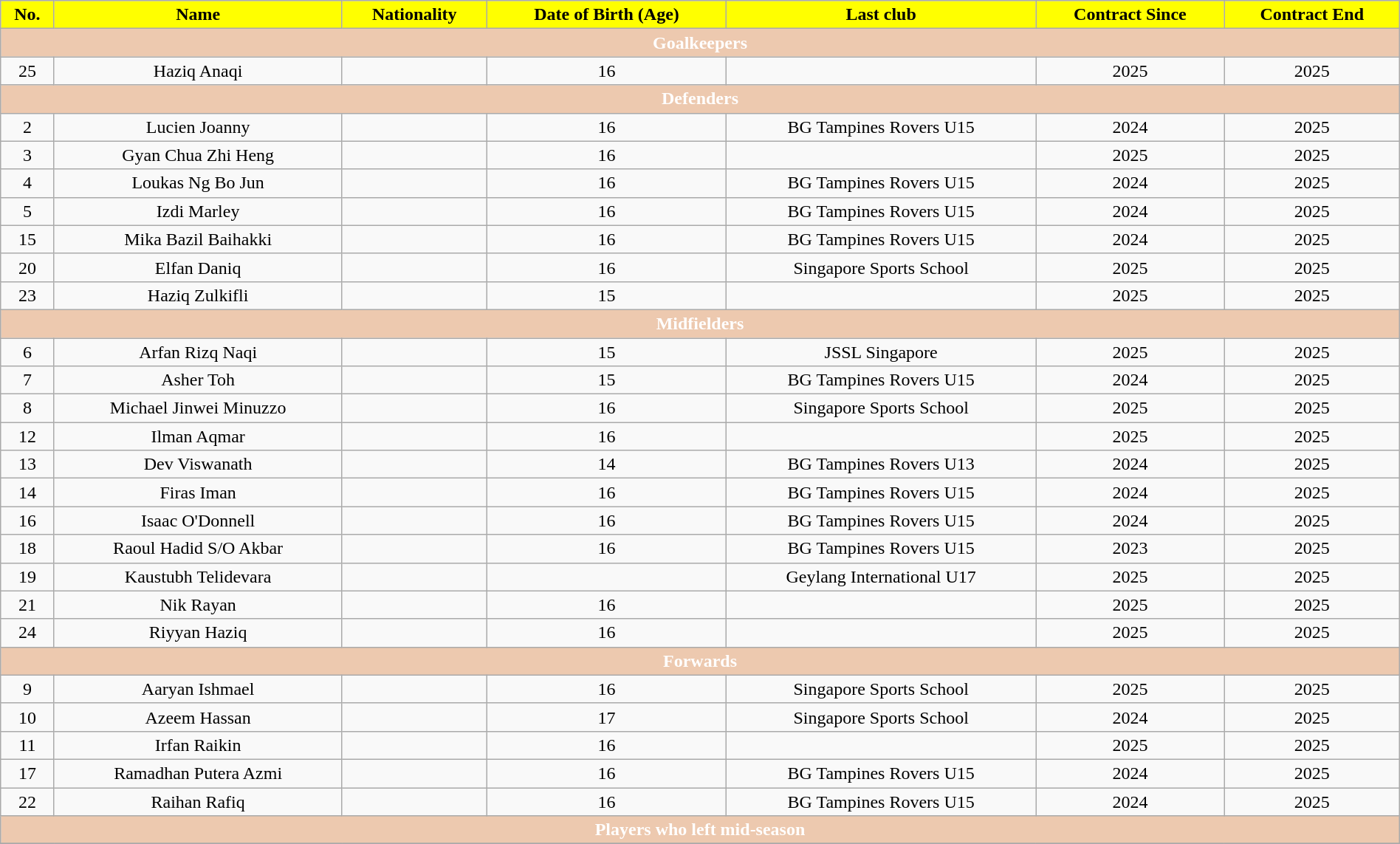<table class="wikitable" style="text-align:center; font-size:100%; width:100%;">
<tr>
<th style="background:#FFFF00; color:black; text-align:center;">No.</th>
<th style="background:#FFFF00; color:black; text-align:center;">Name</th>
<th style="background:#FFFF00; color:black; text-align:center;">Nationality</th>
<th style="background:#FFFF00; color:black; text-align:center;">Date of Birth (Age)</th>
<th style="background:#FFFF00; color:black; text-align:center;">Last club</th>
<th style="background:#FFFF00; color:black; text-align:center;">Contract Since</th>
<th style="background:#FFFF00; color:black; text-align:center;">Contract End</th>
</tr>
<tr>
<th colspan="7" style="background:#EDC9AF; color:white; text-align:center;">Goalkeepers</th>
</tr>
<tr>
<td>25</td>
<td>Haziq Anaqi</td>
<td></td>
<td>16</td>
<td></td>
<td>2025</td>
<td>2025</td>
</tr>
<tr>
<th colspan="7" style="background:#EDC9AF; color:white; text-align:center;">Defenders</th>
</tr>
<tr>
<td>2</td>
<td>Lucien Joanny</td>
<td></td>
<td>16</td>
<td> BG Tampines Rovers U15</td>
<td>2024</td>
<td>2025</td>
</tr>
<tr>
<td>3</td>
<td>Gyan Chua Zhi Heng</td>
<td></td>
<td>16</td>
<td></td>
<td>2025</td>
<td>2025</td>
</tr>
<tr>
<td>4</td>
<td>Loukas Ng Bo Jun</td>
<td></td>
<td>16</td>
<td> BG Tampines Rovers U15</td>
<td>2024</td>
<td>2025</td>
</tr>
<tr>
<td>5</td>
<td>Izdi Marley</td>
<td></td>
<td>16</td>
<td> BG Tampines Rovers U15</td>
<td>2024</td>
<td>2025</td>
</tr>
<tr>
<td>15</td>
<td>Mika Bazil Baihakki</td>
<td></td>
<td>16</td>
<td> BG Tampines Rovers U15</td>
<td>2024</td>
<td>2025</td>
</tr>
<tr>
<td>20</td>
<td>Elfan Daniq</td>
<td></td>
<td>16</td>
<td> Singapore Sports School</td>
<td>2025</td>
<td>2025</td>
</tr>
<tr>
<td>23</td>
<td>Haziq Zulkifli</td>
<td></td>
<td>15</td>
<td></td>
<td>2025</td>
<td>2025</td>
</tr>
<tr>
<th colspan="7" style="background:#EDC9AF; color:white; text-align:center;">Midfielders</th>
</tr>
<tr>
<td>6</td>
<td>Arfan Rizq Naqi</td>
<td></td>
<td>15</td>
<td> JSSL Singapore</td>
<td>2025</td>
<td>2025</td>
</tr>
<tr>
<td>7</td>
<td>Asher Toh</td>
<td></td>
<td>15</td>
<td> BG Tampines Rovers U15</td>
<td>2024</td>
<td>2025</td>
</tr>
<tr>
<td>8</td>
<td>Michael Jinwei Minuzzo</td>
<td></td>
<td>16</td>
<td> Singapore Sports School</td>
<td>2025</td>
<td>2025</td>
</tr>
<tr>
<td>12</td>
<td>Ilman Aqmar</td>
<td></td>
<td>16</td>
<td></td>
<td>2025</td>
<td>2025</td>
</tr>
<tr>
<td>13</td>
<td>Dev Viswanath</td>
<td></td>
<td>14</td>
<td> BG Tampines Rovers U13</td>
<td>2024</td>
<td>2025</td>
</tr>
<tr>
<td>14</td>
<td>Firas Iman</td>
<td></td>
<td>16</td>
<td> BG Tampines Rovers U15</td>
<td>2024</td>
<td>2025</td>
</tr>
<tr>
<td>16</td>
<td>Isaac O'Donnell</td>
<td></td>
<td>16</td>
<td> BG Tampines Rovers U15</td>
<td>2024</td>
<td>2025</td>
</tr>
<tr>
<td>18</td>
<td>Raoul Hadid S/O Akbar</td>
<td></td>
<td>16</td>
<td> BG Tampines Rovers U15</td>
<td>2023</td>
<td>2025</td>
</tr>
<tr>
<td>19</td>
<td>Kaustubh Telidevara</td>
<td></td>
<td></td>
<td> Geylang International U17</td>
<td>2025</td>
<td>2025</td>
</tr>
<tr>
<td>21</td>
<td>Nik Rayan</td>
<td></td>
<td>16</td>
<td></td>
<td>2025</td>
<td>2025</td>
</tr>
<tr>
<td>24</td>
<td>Riyyan Haziq</td>
<td></td>
<td>16</td>
<td></td>
<td>2025</td>
<td>2025</td>
</tr>
<tr>
<th colspan="7" style="background:#EDC9AF; color:white; text-align:center;">Forwards</th>
</tr>
<tr>
<td>9</td>
<td>Aaryan Ishmael</td>
<td></td>
<td>16</td>
<td> Singapore Sports School</td>
<td>2025</td>
<td>2025</td>
</tr>
<tr>
<td>10</td>
<td>Azeem Hassan</td>
<td></td>
<td>17</td>
<td> Singapore Sports School</td>
<td>2024</td>
<td>2025</td>
</tr>
<tr>
<td>11</td>
<td>Irfan Raikin</td>
<td></td>
<td>16</td>
<td></td>
<td>2025</td>
<td>2025</td>
</tr>
<tr>
<td>17</td>
<td>Ramadhan Putera Azmi</td>
<td></td>
<td>16</td>
<td> BG Tampines Rovers U15</td>
<td>2024</td>
<td>2025</td>
</tr>
<tr>
<td>22</td>
<td>Raihan Rafiq</td>
<td></td>
<td>16</td>
<td> BG Tampines Rovers U15</td>
<td>2024</td>
<td>2025</td>
</tr>
<tr>
<th colspan="7" style="background:#EDC9AF; color:white; text-align:center;">Players who left mid-season</th>
</tr>
<tr>
</tr>
</table>
